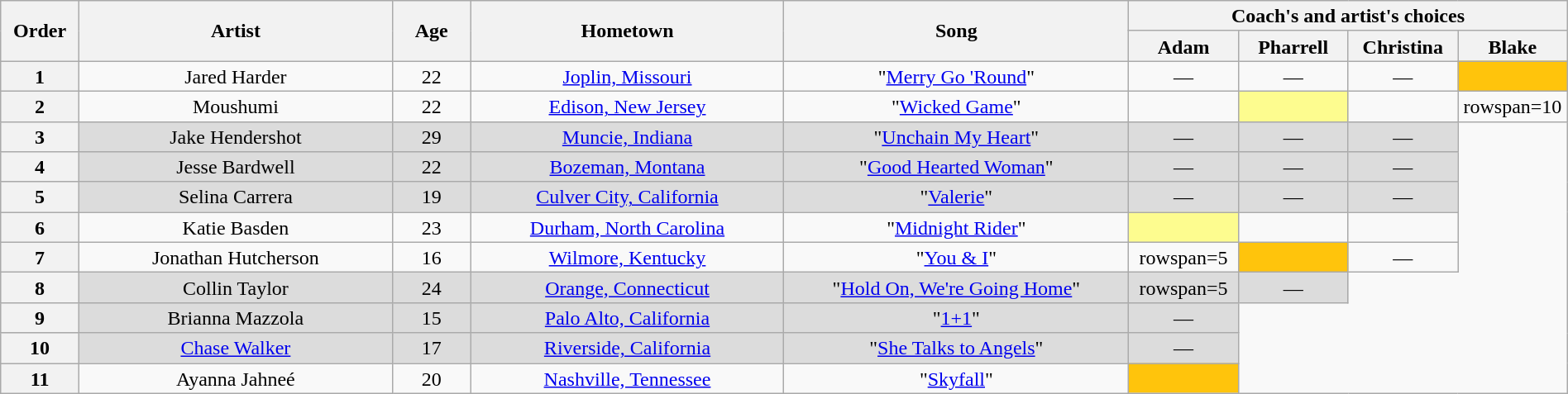<table class="wikitable" style="text-align:center; line-height:17px; width:100%;">
<tr>
<th scope="col" rowspan="2" style="width:05%;">Order</th>
<th scope="col" rowspan="2" style="width:20%;">Artist</th>
<th scope="col" rowspan="2" style="width:05%;">Age</th>
<th scope="col" rowspan="2" style="width:20%;">Hometown</th>
<th scope="col" rowspan="2" style="width:22%;">Song</th>
<th scope="col" colspan="4" style="width:28%;">Coach's and artist's choices</th>
</tr>
<tr>
<th style="width:07%;">Adam</th>
<th style="width:07%;">Pharrell</th>
<th style="width:07%;">Christina</th>
<th style="width:07%;">Blake</th>
</tr>
<tr>
<th>1</th>
<td>Jared Harder</td>
<td>22</td>
<td><a href='#'>Joplin, Missouri</a></td>
<td>"<a href='#'>Merry Go 'Round</a>"</td>
<td>—</td>
<td>—</td>
<td>—</td>
<td style="background:#FFC40C;"><strong></strong></td>
</tr>
<tr>
<th>2</th>
<td>Moushumi</td>
<td>22</td>
<td><a href='#'>Edison, New Jersey</a></td>
<td>"<a href='#'>Wicked Game</a>"</td>
<td><strong></strong></td>
<td style="background:#fdfc8f;"><strong></strong></td>
<td><strong></strong></td>
<td>rowspan=10 </td>
</tr>
<tr style="background:#DCDCDC;">
<th>3</th>
<td>Jake Hendershot</td>
<td>29</td>
<td><a href='#'>Muncie, Indiana</a></td>
<td>"<a href='#'>Unchain My Heart</a>"</td>
<td>—</td>
<td>—</td>
<td>—</td>
</tr>
<tr style="background:#DCDCDC;">
<th>4</th>
<td>Jesse Bardwell</td>
<td>22</td>
<td><a href='#'>Bozeman, Montana</a></td>
<td>"<a href='#'>Good Hearted Woman</a>"</td>
<td>—</td>
<td>—</td>
<td>—</td>
</tr>
<tr style="background:#DCDCDC;">
<th>5</th>
<td>Selina Carrera</td>
<td>19</td>
<td><a href='#'>Culver City, California</a></td>
<td>"<a href='#'>Valerie</a>"</td>
<td>—</td>
<td>—</td>
<td>—</td>
</tr>
<tr>
<th>6</th>
<td>Katie Basden</td>
<td>23</td>
<td><a href='#'>Durham, North Carolina</a></td>
<td>"<a href='#'>Midnight Rider</a>"</td>
<td style="background:#fdfc8f;"><strong></strong></td>
<td><strong></strong></td>
<td><strong></strong></td>
</tr>
<tr>
<th>7</th>
<td>Jonathan Hutcherson</td>
<td>16</td>
<td><a href='#'>Wilmore, Kentucky</a></td>
<td>"<a href='#'>You & I</a>"</td>
<td>rowspan=5 </td>
<td style="background:#FFC40C;"><strong></strong></td>
<td>—</td>
</tr>
<tr style="background:#DCDCDC;">
<th>8</th>
<td>Collin Taylor</td>
<td>24</td>
<td><a href='#'>Orange, Connecticut</a></td>
<td>"<a href='#'>Hold On, We're Going Home</a>"</td>
<td>rowspan=5 </td>
<td>—</td>
</tr>
<tr style="background:#DCDCDC;">
<th>9</th>
<td>Brianna Mazzola</td>
<td>15</td>
<td><a href='#'>Palo Alto, California</a></td>
<td>"<a href='#'>1+1</a>"</td>
<td>—</td>
</tr>
<tr style="background:#DCDCDC;">
<th>10</th>
<td><a href='#'>Chase Walker</a></td>
<td>17</td>
<td><a href='#'>Riverside, California</a></td>
<td>"<a href='#'>She Talks to Angels</a>"</td>
<td>—</td>
</tr>
<tr>
<th>11</th>
<td>Ayanna Jahneé</td>
<td>20</td>
<td><a href='#'>Nashville, Tennessee</a></td>
<td>"<a href='#'>Skyfall</a>"</td>
<td style="background:#FFC40C;"><strong></strong></td>
</tr>
</table>
